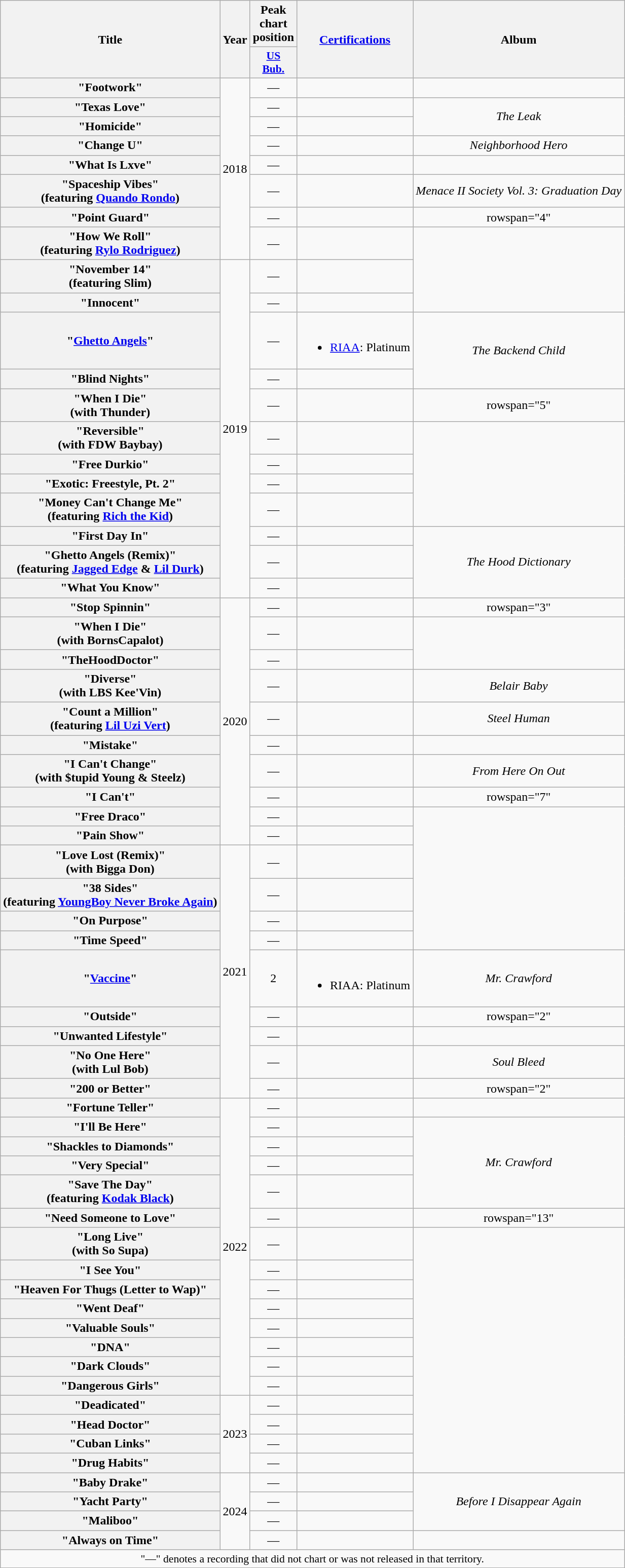<table class="wikitable plainrowheaders" style="text-align:center;">
<tr>
<th rowspan="2">Title</th>
<th rowspan="2">Year</th>
<th>Peak chart position</th>
<th rowspan="2"><a href='#'>Certifications</a></th>
<th rowspan="2">Album</th>
</tr>
<tr>
<th scope="col" style="width:3em;font-size:90%;"><a href='#'>US<br>Bub.</a><br></th>
</tr>
<tr>
<th scope="row">"Footwork"</th>
<td rowspan="8">2018</td>
<td>—</td>
<td></td>
<td></td>
</tr>
<tr>
<th scope="row">"Texas Love"</th>
<td>—</td>
<td></td>
<td rowspan="2"><em>The Leak</em></td>
</tr>
<tr>
<th scope="row">"Homicide"<br></th>
<td>—</td>
<td></td>
</tr>
<tr>
<th scope="row">"Change U"</th>
<td>—</td>
<td></td>
<td><em>Neighborhood Hero</em></td>
</tr>
<tr>
<th scope="row">"What Is Lxve"</th>
<td>—</td>
<td></td>
<td></td>
</tr>
<tr>
<th scope="row">"Spaceship Vibes"<br><span>(featuring <a href='#'>Quando Rondo</a>)</span></th>
<td>—</td>
<td></td>
<td><em>Menace II Society Vol. 3: Graduation Day</em></td>
</tr>
<tr>
<th scope="row">"Point Guard"</th>
<td>—</td>
<td></td>
<td>rowspan="4" </td>
</tr>
<tr>
<th scope="row">"How We Roll"<br><span>(featuring <a href='#'>Rylo Rodriguez</a>)</span></th>
<td>—</td>
<td></td>
</tr>
<tr>
<th scope="row">"November 14"<br><span>(featuring Slim)</span></th>
<td rowspan="12">2019</td>
<td>—</td>
<td></td>
</tr>
<tr>
<th scope="row">"Innocent"</th>
<td>—</td>
<td></td>
</tr>
<tr>
<th scope="row">"<a href='#'>Ghetto Angels</a>"</th>
<td>—</td>
<td><br><ul><li><a href='#'>RIAA</a>: Platinum</li></ul></td>
<td rowspan="2"><em>The Backend Child</em></td>
</tr>
<tr>
<th scope="row">"Blind Nights"</th>
<td>—</td>
<td></td>
</tr>
<tr>
<th scope="row">"When I Die"<br><span>(with Thunder)</span></th>
<td>—</td>
<td></td>
<td>rowspan="5" </td>
</tr>
<tr>
<th scope="row">"Reversible"<br><span>(with FDW Baybay)</span></th>
<td>—</td>
<td></td>
</tr>
<tr>
<th scope="row">"Free Durkio"</th>
<td>—</td>
<td></td>
</tr>
<tr>
<th scope="row">"Exotic: Freestyle, Pt. 2"</th>
<td>—</td>
<td></td>
</tr>
<tr>
<th scope="row">"Money Can't Change Me"<br><span>(featuring <a href='#'>Rich the Kid</a>)</span></th>
<td>—</td>
<td></td>
</tr>
<tr>
<th scope="row">"First Day In"</th>
<td>—</td>
<td></td>
<td rowspan="3"><em>The Hood Dictionary</em></td>
</tr>
<tr>
<th scope="row">"Ghetto Angels (Remix)"<br><span>(featuring <a href='#'>Jagged Edge</a> & <a href='#'>Lil Durk</a>)</span></th>
<td>—</td>
<td></td>
</tr>
<tr>
<th scope="row">"What You Know"</th>
<td>—</td>
<td></td>
</tr>
<tr>
<th scope="row">"Stop Spinnin"</th>
<td rowspan="10">2020</td>
<td>—</td>
<td></td>
<td>rowspan="3" </td>
</tr>
<tr>
<th scope="row">"When I Die"<br><span>(with BornsCapalot)</span></th>
<td>—</td>
<td></td>
</tr>
<tr>
<th scope="row">"TheHoodDoctor"</th>
<td>—</td>
<td></td>
</tr>
<tr>
<th scope="row">"Diverse"<br><span>(with LBS Kee'Vin)</span></th>
<td>—</td>
<td></td>
<td><em>Belair Baby</em></td>
</tr>
<tr>
<th scope="row">"Count a Million"<br><span>(featuring <a href='#'>Lil Uzi Vert</a>)</span></th>
<td>—</td>
<td></td>
<td><em>Steel Human</em></td>
</tr>
<tr>
<th scope="row">"Mistake"</th>
<td>—</td>
<td></td>
<td></td>
</tr>
<tr>
<th scope="row">"I Can't Change"<br><span>(with $tupid Young & Steelz)</span></th>
<td>—</td>
<td></td>
<td><em>From Here On Out</em></td>
</tr>
<tr>
<th scope="row">"I Can't"</th>
<td>—</td>
<td></td>
<td>rowspan="7" </td>
</tr>
<tr>
<th scope="row">"Free Draco"</th>
<td>—</td>
<td></td>
</tr>
<tr>
<th scope="row">"Pain Show"</th>
<td>—</td>
<td></td>
</tr>
<tr>
<th scope="row">"Love Lost (Remix)"<br><span>(with Bigga Don)</span></th>
<td rowspan="9">2021</td>
<td>—</td>
<td></td>
</tr>
<tr>
<th scope="row">"38 Sides"<br><span>(featuring <a href='#'>YoungBoy Never Broke Again</a>)</span></th>
<td>—</td>
<td></td>
</tr>
<tr>
<th scope="row">"On Purpose"</th>
<td>—</td>
<td></td>
</tr>
<tr>
<th scope="row">"Time Speed"</th>
<td>—</td>
<td></td>
</tr>
<tr>
<th scope="row">"<a href='#'>Vaccine</a>"</th>
<td>2</td>
<td><br><ul><li>RIAA: Platinum</li></ul></td>
<td><em>Mr. Crawford</em></td>
</tr>
<tr>
<th scope="row">"Outside"</th>
<td>—</td>
<td></td>
<td>rowspan="2" </td>
</tr>
<tr>
<th scope="row">"Unwanted Lifestyle"</th>
<td>—</td>
<td></td>
</tr>
<tr>
<th scope="row">"No One Here"<br><span>(with Lul Bob)</span></th>
<td>—</td>
<td></td>
<td><em>Soul Bleed</em></td>
</tr>
<tr>
<th scope="row">"200 or Better"</th>
<td>—</td>
<td></td>
<td>rowspan="2" </td>
</tr>
<tr>
<th scope="row">"Fortune Teller"</th>
<td rowspan="14">2022</td>
<td>—</td>
<td></td>
</tr>
<tr>
<th scope="row">"I'll Be Here"</th>
<td>—</td>
<td></td>
<td rowspan="4"><em>Mr. Crawford</em></td>
</tr>
<tr>
<th scope="row">"Shackles to Diamonds"</th>
<td>—</td>
<td></td>
</tr>
<tr>
<th scope="row">"Very Special"</th>
<td>—</td>
<td></td>
</tr>
<tr>
<th scope="row">"Save The Day"<br><span>(featuring <a href='#'>Kodak Black</a>)</span></th>
<td>—</td>
<td></td>
</tr>
<tr>
<th scope="row">"Need Someone to Love"</th>
<td>—</td>
<td></td>
<td>rowspan="13" </td>
</tr>
<tr>
<th scope="row">"Long Live"<br><span>(with So Supa)</span></th>
<td>—</td>
<td></td>
</tr>
<tr>
<th scope="row">"I See You"</th>
<td>—</td>
<td></td>
</tr>
<tr>
<th scope="row">"Heaven For Thugs (Letter to Wap)"</th>
<td>—</td>
<td></td>
</tr>
<tr>
<th scope="row">"Went Deaf"</th>
<td>—</td>
<td></td>
</tr>
<tr>
<th scope="row">"Valuable Souls"</th>
<td>—</td>
<td></td>
</tr>
<tr>
<th scope="row">"DNA"</th>
<td>—</td>
<td></td>
</tr>
<tr>
<th scope="row">"Dark Clouds"<br></th>
<td>—</td>
<td></td>
</tr>
<tr>
<th scope="row">"Dangerous Girls"</th>
<td>—</td>
<td></td>
</tr>
<tr>
<th scope="row">"Deadicated"</th>
<td rowspan="4">2023</td>
<td>—</td>
<td></td>
</tr>
<tr>
<th scope="row">"Head Doctor"<br></th>
<td>—</td>
<td></td>
</tr>
<tr>
<th scope="row">"Cuban Links"</th>
<td>—</td>
<td></td>
</tr>
<tr>
<th scope="row">"Drug Habits"</th>
<td>—</td>
<td></td>
</tr>
<tr>
<th scope="row">"Baby Drake"</th>
<td rowspan="4">2024</td>
<td>—</td>
<td></td>
<td rowspan="3"><em>Before I Disappear Again</em></td>
</tr>
<tr>
<th scope="row">"Yacht Party"</th>
<td>—</td>
<td></td>
</tr>
<tr>
<th scope="row">"Maliboo"</th>
<td>—</td>
<td></td>
</tr>
<tr>
<th scope="row">"Always on Time"<br></th>
<td>—</td>
<td></td>
<td></td>
</tr>
<tr>
<td colspan="6" style="font-size:90%">"—" denotes a recording that did not chart or was not released in that territory.</td>
</tr>
</table>
